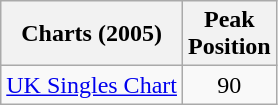<table class="wikitable">
<tr>
<th>Charts (2005)</th>
<th>Peak<br>Position</th>
</tr>
<tr>
<td><a href='#'>UK Singles Chart</a></td>
<td align="center">90</td>
</tr>
</table>
